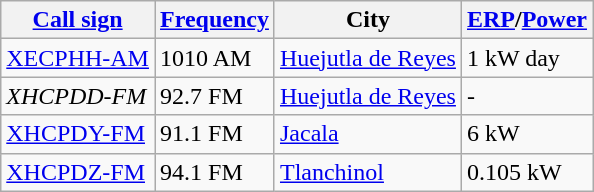<table class="wikitable sortable">
<tr>
<th><a href='#'>Call sign</a></th>
<th data-sort-type="number"><a href='#'>Frequency</a></th>
<th>City</th>
<th><a href='#'>ERP</a>/<a href='#'>Power</a></th>
</tr>
<tr>
<td><a href='#'>XECPHH-AM</a></td>
<td>1010 AM</td>
<td><a href='#'>Huejutla de Reyes</a></td>
<td>1 kW day </td>
</tr>
<tr>
<td><em>XHCPDD-FM</em></td>
<td>92.7 FM</td>
<td><a href='#'>Huejutla de Reyes</a></td>
<td>-</td>
</tr>
<tr>
<td><a href='#'>XHCPDY-FM</a></td>
<td>91.1 FM</td>
<td><a href='#'>Jacala</a></td>
<td>6 kW</td>
</tr>
<tr>
<td><a href='#'>XHCPDZ-FM</a></td>
<td>94.1 FM</td>
<td><a href='#'>Tlanchinol</a></td>
<td>0.105 kW</td>
</tr>
</table>
